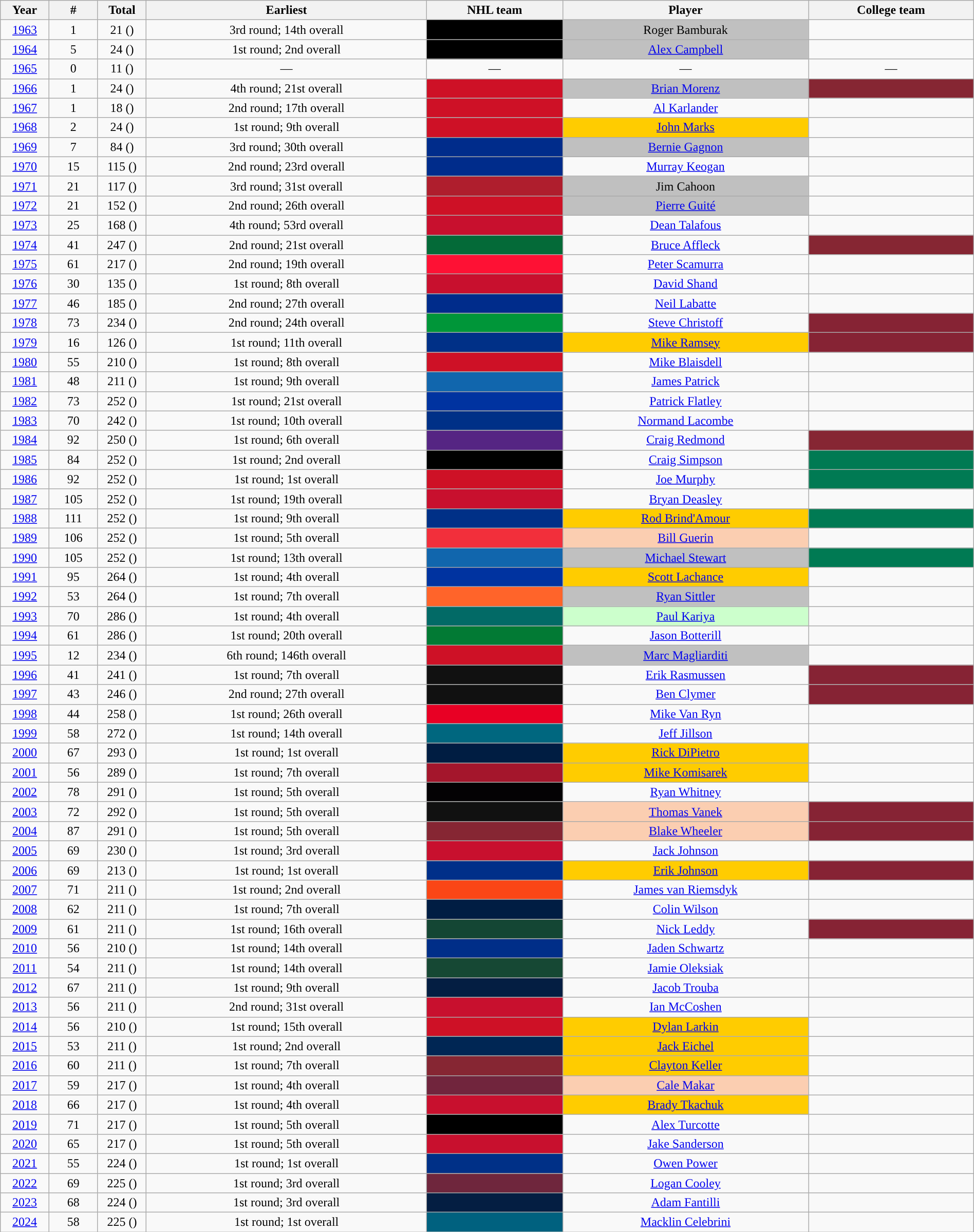<table class="sortable wikitable" width =100%>
<tr>
<th width="5%">Year</th>
<th width="5%">#</th>
<th width="5%">Total</th>
<th>Earliest</th>
<th>NHL team</th>
<th>Player</th>
<th>College team</th>
</tr>
<tr align=center>
<td><a href='#'>1963</a></td>
<td>1</td>
<td>21 ()</td>
<td>3rd round; 14th overall</td>
<td style="color:white; background:#000000; "><a href='#'></a></td>
<td bgcolor=C0C0C0>Roger Bamburak</td>
<td><strong><a href='#'></a></strong></td>
</tr>
<tr align=center>
<td><a href='#'>1964</a></td>
<td>5</td>
<td>24 ()</td>
<td>1st round; 2nd overall</td>
<td style="color:white; background:#000000; "><a href='#'></a></td>
<td bgcolor=C0C0C0><a href='#'>Alex Campbell</a></td>
<td><strong><a href='#'></a></strong></td>
</tr>
<tr align=center>
<td><a href='#'>1965</a></td>
<td>0</td>
<td>11 ()</td>
<td>—</td>
<td>—</td>
<td>—</td>
<td>—</td>
</tr>
<tr align=center>
<td><a href='#'>1966</a></td>
<td>1</td>
<td>24 ()</td>
<td>4th round; 21st overall</td>
<td style="color:white; background:#CE1126; "><a href='#'></a></td>
<td bgcolor=C0C0C0><a href='#'>Brian Morenz</a></td>
<td style="color:white; background:#862633; "><strong><a href='#'></a></strong></td>
</tr>
<tr align=center>
<td><a href='#'>1967</a></td>
<td>1</td>
<td>18 ()</td>
<td>2nd round; 17th overall</td>
<td style="color:white; background:#CE1126"><a href='#'></a></td>
<td><a href='#'>Al Karlander</a></td>
<td><strong><a href='#'></a></strong></td>
</tr>
<tr align=center>
<td><a href='#'>1968</a></td>
<td>2</td>
<td>24 ()</td>
<td>1st round; 9th overall</td>
<td style="color:white; background:#CE1126; "><a href='#'></a></td>
<td bgcolor=FFCC00><a href='#'>John Marks</a></td>
<td><strong><a href='#'></a></strong></td>
</tr>
<tr align=center>
<td><a href='#'>1969</a></td>
<td>7</td>
<td>84 ()</td>
<td>3rd round; 30th overall</td>
<td style="color:white; background:#002c8b; "><a href='#'></a></td>
<td bgcolor=C0C0C0><a href='#'>Bernie Gagnon</a></td>
<td><strong><a href='#'></a></strong></td>
</tr>
<tr align=center>
<td><a href='#'>1970</a></td>
<td>15</td>
<td>115 ()</td>
<td>2nd round; 23rd overall</td>
<td style="color:white; background:#002c8b; "><a href='#'></a></td>
<td><a href='#'>Murray Keogan</a></td>
<td><strong><a href='#'></a></strong></td>
</tr>
<tr align=center>
<td><a href='#'>1971</a></td>
<td>21</td>
<td>117 ()</td>
<td>3rd round; 31st overall</td>
<td style="color:white; background:#AF1E2D; "><a href='#'></a></td>
<td bgcolor=C0C0C0>Jim Cahoon</td>
<td><strong><a href='#'></a></strong></td>
</tr>
<tr align=center>
<td><a href='#'>1972</a></td>
<td>21</td>
<td>152 ()</td>
<td>2nd round; 26th overall</td>
<td style="color:white; background:#CE1126"><a href='#'></a></td>
<td bgcolor=C0C0C0><a href='#'>Pierre Guité</a></td>
<td><strong><a href='#'></a></strong></td>
</tr>
<tr align=center>
<td><a href='#'>1973</a></td>
<td>25</td>
<td>168 ()</td>
<td>4th round; 53rd overall</td>
<td style="color:white; background:#C8102E; "><a href='#'></a></td>
<td><a href='#'>Dean Talafous</a></td>
<td><strong><a href='#'></a></strong></td>
</tr>
<tr align=center>
<td><a href='#'>1974</a></td>
<td>41</td>
<td>247 ()</td>
<td>2nd round; 21st overall</td>
<td style="color:white; background:#046A38; "><a href='#'></a></td>
<td><a href='#'>Bruce Affleck</a></td>
<td style="color:white; background:#862633; "><strong><a href='#'></a></strong></td>
</tr>
<tr align=center>
<td><a href='#'>1975</a></td>
<td>61</td>
<td>217 ()</td>
<td>2nd round; 19th overall</td>
<td style="color:white; background:#fe1134; "><a href='#'></a></td>
<td><a href='#'>Peter Scamurra</a></td>
<td><strong><a href='#'></a></strong></td>
</tr>
<tr align=center>
<td><a href='#'>1976</a></td>
<td>30</td>
<td>135 ()</td>
<td>1st round; 8th overall</td>
<td style="color:white; background:#C8102E; "><a href='#'></a></td>
<td><a href='#'>David Shand</a></td>
<td><strong><a href='#'></a></strong></td>
</tr>
<tr align=center>
<td><a href='#'>1977</a></td>
<td>46</td>
<td>185 ()</td>
<td>2nd round; 27th overall</td>
<td style="color:white; background:#002c8b; "><a href='#'></a></td>
<td><a href='#'>Neil Labatte</a></td>
<td><strong><a href='#'></a></strong></td>
</tr>
<tr align=center>
<td><a href='#'>1978</a></td>
<td>73</td>
<td>234 ()</td>
<td>2nd round; 24th overall</td>
<td style="color:white; background:#009639; "><a href='#'></a></td>
<td><a href='#'>Steve Christoff</a></td>
<td style="color:white; background:#862334; "><strong><a href='#'></a></strong></td>
</tr>
<tr align=center>
<td><a href='#'>1979</a></td>
<td>16</td>
<td>126 ()</td>
<td>1st round; 11th overall</td>
<td style="color:white; background:#003087; "><a href='#'></a></td>
<td bgcolor=FFCC00><a href='#'>Mike Ramsey</a></td>
<td style="color:white; background:#862334; "><strong><a href='#'></a></strong></td>
</tr>
<tr align=center>
<td><a href='#'>1980</a></td>
<td>55</td>
<td>210 ()</td>
<td>1st round; 8th overall</td>
<td style="color:white; background:#CE1126"><a href='#'></a></td>
<td><a href='#'>Mike Blaisdell</a></td>
<td><strong><a href='#'></a></strong></td>
</tr>
<tr align=center>
<td><a href='#'>1981</a></td>
<td>48</td>
<td>211 ()</td>
<td>1st round; 9th overall</td>
<td style="color:white; background:#1166ad; "><a href='#'></a></td>
<td><a href='#'>James Patrick</a></td>
<td><strong><a href='#'></a></strong></td>
</tr>
<tr align=center>
<td><a href='#'>1982</a></td>
<td>73</td>
<td>252 ()</td>
<td>1st round; 21st overall</td>
<td style="color:white; background:#0033a0; "><a href='#'></a></td>
<td><a href='#'>Patrick Flatley</a></td>
<td><strong><a href='#'></a></strong></td>
</tr>
<tr align=center>
<td><a href='#'>1983</a></td>
<td>70</td>
<td>242 ()</td>
<td>1st round; 10th overall</td>
<td style="color:white; background:#003087; "><a href='#'></a></td>
<td><a href='#'>Normand Lacombe</a></td>
<td><strong><a href='#'></a></strong></td>
</tr>
<tr align=center>
<td><a href='#'>1984</a></td>
<td>92</td>
<td>250 ()</td>
<td>1st round; 6th overall</td>
<td style="color:white; background:#552583; "><a href='#'></a></td>
<td><a href='#'>Craig Redmond</a></td>
<td style="color:white; background:#862633; "><strong><a href='#'></a></strong></td>
</tr>
<tr align=center>
<td><a href='#'>1985</a></td>
<td>84</td>
<td>252 ()</td>
<td>1st round; 2nd overall</td>
<td style="color:white; background:#000000; "><a href='#'></a></td>
<td><a href='#'>Craig Simpson</a></td>
<td style="color:white; background:#007A53"><strong><a href='#'></a></strong></td>
</tr>
<tr align=center>
<td><a href='#'>1986</a></td>
<td>92</td>
<td>252 ()</td>
<td>1st round; 1st overall</td>
<td style="color:white; background:#CE1126"><a href='#'></a></td>
<td><a href='#'>Joe Murphy</a></td>
<td style="color:white; background:#007A53"><strong><a href='#'></a></strong></td>
</tr>
<tr align=center>
<td><a href='#'>1987</a></td>
<td>105</td>
<td>252 ()</td>
<td>1st round; 19th overall</td>
<td style="color:white; background:#C8102E; "><a href='#'></a></td>
<td><a href='#'>Bryan Deasley</a></td>
<td><strong><a href='#'></a></strong></td>
</tr>
<tr align=center>
<td><a href='#'>1988</a></td>
<td>111</td>
<td>252 ()</td>
<td>1st round; 9th overall</td>
<td style="color:white; background:#003087; "><a href='#'></a></td>
<td bgcolor=FFCC00><a href='#'>Rod Brind'Amour</a></td>
<td style="color:white; background:#007A53"><strong><a href='#'></a></strong></td>
</tr>
<tr align=center>
<td><a href='#'>1989</a></td>
<td>106</td>
<td>252 ()</td>
<td>1st round; 5th overall</td>
<td style="color:white; background:#f22f3b; "><a href='#'></a></td>
<td bgcolor=FBCEB1><a href='#'>Bill Guerin</a></td>
<td><strong><a href='#'></a></strong></td>
</tr>
<tr align=center>
<td><a href='#'>1990</a></td>
<td>105</td>
<td>252 ()</td>
<td>1st round; 13th overall</td>
<td style="color:white; background:#1166ad; "><a href='#'></a></td>
<td bgcolor=C0C0C0><a href='#'>Michael Stewart</a></td>
<td style="color:white; background:#007A53"><strong><a href='#'></a></strong></td>
</tr>
<tr align=center>
<td><a href='#'>1991</a></td>
<td>95</td>
<td>264 ()</td>
<td>1st round; 4th overall</td>
<td style="color:white; background:#0033a0; "><a href='#'></a></td>
<td bgcolor=FFCC00><a href='#'>Scott Lachance</a></td>
<td><strong><a href='#'></a></strong></td>
</tr>
<tr align=center>
<td><a href='#'>1992</a></td>
<td>53</td>
<td>264 ()</td>
<td>1st round; 7th overall</td>
<td style="color:white; background:#ff642a; "><a href='#'></a></td>
<td bgcolor=C0C0C0><a href='#'>Ryan Sittler</a></td>
<td><strong><a href='#'></a></strong></td>
</tr>
<tr align=center>
<td><a href='#'>1993</a></td>
<td>70</td>
<td>286 ()</td>
<td>1st round; 4th overall</td>
<td style="color:white; background:#026a66; "><a href='#'></a></td>
<td bgcolor=CCFFCC><a href='#'>Paul Kariya</a></td>
<td><strong><a href='#'></a></strong></td>
</tr>
<tr align=center>
<td><a href='#'>1994</a></td>
<td>61</td>
<td>286 ()</td>
<td>1st round; 20th overall</td>
<td style="color:white; background:#027a34; "><a href='#'></a></td>
<td><a href='#'>Jason Botterill</a></td>
<td><strong><a href='#'></a></strong></td>
</tr>
<tr align=center>
<td><a href='#'>1995</a></td>
<td>12</td>
<td>234 ()</td>
<td>6th round; 146th overall</td>
<td style="color:white; background:#CE1126; "><a href='#'></a></td>
<td bgcolor=C0C0C0><a href='#'>Marc Magliarditi</a></td>
<td><strong><a href='#'></a></strong></td>
</tr>
<tr align=center>
<td><a href='#'>1996</a></td>
<td>41</td>
<td>241 ()</td>
<td>1st round; 7th overall</td>
<td style="color:white; background:#111111; "><a href='#'></a></td>
<td><a href='#'>Erik Rasmussen</a></td>
<td style="color:white; background:#862334; "><strong><a href='#'></a></strong></td>
</tr>
<tr align=center>
<td><a href='#'>1997</a></td>
<td>43</td>
<td>246 ()</td>
<td>2nd round; 27th overall</td>
<td style="color:white; background:#111111; "><a href='#'></a></td>
<td><a href='#'>Ben Clymer</a></td>
<td style="color:white; background:#862334; "><strong><a href='#'></a></strong></td>
</tr>
<tr align=center>
<td><a href='#'>1998</a></td>
<td>44</td>
<td>258 ()</td>
<td>1st round; 26th overall</td>
<td style="color:white; background:#e80024; "><a href='#'></a></td>
<td><a href='#'>Mike Van Ryn</a></td>
<td><strong><a href='#'></a></strong></td>
</tr>
<tr align=center>
<td><a href='#'>1999</a></td>
<td>58</td>
<td>272 ()</td>
<td>1st round; 14th overall</td>
<td style="color:white; background:#00677f; "><a href='#'></a></td>
<td><a href='#'>Jeff Jillson</a></td>
<td><strong><a href='#'></a></strong></td>
</tr>
<tr align=center>
<td><a href='#'>2000</a></td>
<td>67</td>
<td>293 ()</td>
<td>1st round; 1st overall</td>
<td style="color:white; background:#001d42; "><a href='#'></a></td>
<td bgcolor=FFCC00><a href='#'>Rick DiPietro</a></td>
<td><strong><a href='#'></a></strong></td>
</tr>
<tr align=center>
<td><a href='#'>2001</a></td>
<td>56</td>
<td>289 ()</td>
<td>1st round; 7th overall</td>
<td style="color:white; background:#a4162c; "><a href='#'></a></td>
<td bgcolor=FFCC00><a href='#'>Mike Komisarek</a></td>
<td><strong><a href='#'></a></strong></td>
</tr>
<tr align=center>
<td><a href='#'>2002</a></td>
<td>78</td>
<td>291 ()</td>
<td>1st round; 5th overall</td>
<td style="color:white; background:#040204; "><a href='#'></a></td>
<td><a href='#'>Ryan Whitney</a></td>
<td><strong><a href='#'></a></strong></td>
</tr>
<tr align=center>
<td><a href='#'>2003</a></td>
<td>72</td>
<td>292 ()</td>
<td>1st round; 5th overall</td>
<td style="color:white; background:#111111; "><a href='#'></a></td>
<td bgcolor=FBCEB1><a href='#'>Thomas Vanek</a></td>
<td style="color:white; background:#862334; "><strong><a href='#'></a></strong></td>
</tr>
<tr align=center>
<td><a href='#'>2004</a></td>
<td>87</td>
<td>291 ()</td>
<td>1st round; 5th overall</td>
<td style="color:white; background:#862633; "><a href='#'></a></td>
<td bgcolor=FBCEB1><a href='#'>Blake Wheeler</a></td>
<td style="color:white; background:#862334; "><strong><a href='#'></a></strong></td>
</tr>
<tr align=center>
<td><a href='#'>2005</a></td>
<td>69</td>
<td>230 ()</td>
<td>1st round; 3rd overall</td>
<td style="color:white; background:#c8102e; "><a href='#'></a></td>
<td><a href='#'>Jack Johnson</a></td>
<td><strong><a href='#'></a></strong></td>
</tr>
<tr align=center>
<td><a href='#'>2006</a></td>
<td>69</td>
<td>213 ()</td>
<td>1st round; 1st overall</td>
<td style="color:white; background:#002f89; "><a href='#'></a></td>
<td bgcolor=FFCC00><a href='#'>Erik Johnson</a></td>
<td style="color:white; background:#862334; "><strong><a href='#'></a></strong></td>
</tr>
<tr align=center>
<td><a href='#'>2007</a></td>
<td>71</td>
<td>211 ()</td>
<td>1st round; 2nd overall</td>
<td style="color:white; background:#fa4616; "><a href='#'></a></td>
<td><a href='#'>James van Riemsdyk</a></td>
<td><strong><a href='#'></a></strong></td>
</tr>
<tr align=center>
<td><a href='#'>2008</a></td>
<td>62</td>
<td>211 ()</td>
<td>1st round; 7th overall</td>
<td style="color:white; background:#001d43; "><a href='#'></a></td>
<td><a href='#'>Colin Wilson</a></td>
<td><strong><a href='#'></a></strong></td>
</tr>
<tr align=center>
<td><a href='#'>2009</a></td>
<td>61</td>
<td>211 ()</td>
<td>1st round; 16th overall</td>
<td style="color:white; background:#144634; "><a href='#'></a></td>
<td><a href='#'>Nick Leddy</a></td>
<td style="color:white; background:#862334; "><strong><a href='#'></a></strong></td>
</tr>
<tr align=center>
<td><a href='#'>2010</a></td>
<td>56</td>
<td>210 ()</td>
<td>1st round; 14th overall</td>
<td style="color:white; background:#002e88; "><a href='#'></a></td>
<td><a href='#'>Jaden Schwartz</a></td>
<td><strong><a href='#'></a></strong></td>
</tr>
<tr align=center>
<td><a href='#'>2011</a></td>
<td>54</td>
<td>211 ()</td>
<td>1st round; 14th overall</td>
<td style="color:white; background:#164834; "><a href='#'></a></td>
<td><a href='#'>Jamie Oleksiak</a></td>
<td><strong><a href='#'></a></strong></td>
</tr>
<tr align=center>
<td><a href='#'>2012</a></td>
<td>67</td>
<td>211 ()</td>
<td>1st round; 9th overall</td>
<td style="color:white; background:#041E42; "><a href='#'></a></td>
<td><a href='#'>Jacob Trouba</a></td>
<td><strong><a href='#'></a></strong></td>
</tr>
<tr align=center>
<td><a href='#'>2013</a></td>
<td>56</td>
<td>211 ()</td>
<td>2nd round; 31st overall</td>
<td style="color:white; background:#c8102e; "><a href='#'></a></td>
<td><a href='#'>Ian McCoshen</a></td>
<td><strong><a href='#'></a></strong></td>
</tr>
<tr align=center>
<td><a href='#'>2014</a></td>
<td>56</td>
<td>210 ()</td>
<td>1st round; 15th overall</td>
<td style="color:white; background:#CE1126"><a href='#'></a></td>
<td bgcolor=FFCC00><a href='#'>Dylan Larkin</a></td>
<td><strong><a href='#'></a></strong></td>
</tr>
<tr align=center>
<td><a href='#'>2015</a></td>
<td>53</td>
<td>211 ()</td>
<td>1st round; 2nd overall</td>
<td style="color:white; background:#002654; "><a href='#'></a></td>
<td bgcolor=FFCC00><a href='#'>Jack Eichel</a></td>
<td><strong><a href='#'></a></strong></td>
</tr>
<tr align=center>
<td><a href='#'>2016</a></td>
<td>60</td>
<td>211 ()</td>
<td>1st round; 7th overall</td>
<td style="color:white; background:#862633; "><a href='#'></a></td>
<td bgcolor=FFCC00><a href='#'>Clayton Keller</a></td>
<td><strong><a href='#'></a></strong></td>
</tr>
<tr align=center>
<td><a href='#'>2017</a></td>
<td>59</td>
<td>217 ()</td>
<td>1st round; 4th overall</td>
<td style="color:white; background:#71253d; "><a href='#'></a></td>
<td bgcolor=FBCEB1><a href='#'>Cale Makar</a></td>
<td><strong><a href='#'></a></strong></td>
</tr>
<tr align=center>
<td><a href='#'>2018</a></td>
<td>66</td>
<td>217 ()</td>
<td>1st round; 4th overall</td>
<td style="color:white; background:#c8102e; "><a href='#'></a></td>
<td bgcolor=FFCC00><a href='#'>Brady Tkachuk</a></td>
<td><strong><a href='#'></a></strong></td>
</tr>
<tr align=center>
<td><a href='#'>2019</a></td>
<td>71</td>
<td>217 ()</td>
<td>1st round; 5th overall</td>
<td style="color:white; background:#000000; "><a href='#'></a></td>
<td><a href='#'>Alex Turcotte</a></td>
<td><strong><a href='#'></a></strong></td>
</tr>
<tr align=center>
<td><a href='#'>2020</a></td>
<td>65</td>
<td>217 ()</td>
<td>1st round; 5th overall</td>
<td style="color:white; background:#c8102e; "><a href='#'></a></td>
<td><a href='#'>Jake Sanderson</a></td>
<td><strong><a href='#'></a></strong></td>
</tr>
<tr align=center>
<td><a href='#'>2021</a></td>
<td>55</td>
<td>224 ()</td>
<td>1st round; 1st overall</td>
<td style="color:white; background:#003087; "><a href='#'></a></td>
<td><a href='#'>Owen Power</a></td>
<td><strong><a href='#'></a></strong></td>
</tr>
<tr align=center>
<td><a href='#'>2022</a></td>
<td>69</td>
<td>225 ()</td>
<td>1st round; 3rd overall</td>
<td style="color:white; background:#6f263d; "><a href='#'></a></td>
<td><a href='#'>Logan Cooley</a></td>
<td><strong><a href='#'></a></strong></td>
</tr>
<tr align=center>
<td><a href='#'>2023</a></td>
<td>68</td>
<td>224 ()</td>
<td>1st round; 3rd overall</td>
<td style="color:white; background:#041E42; "><a href='#'></a></td>
<td><a href='#'>Adam Fantilli</a></td>
<td><strong><a href='#'></a></strong></td>
</tr>
<tr align=center>
<td><a href='#'>2024</a></td>
<td>58</td>
<td>225 ()</td>
<td>1st round; 1st overall</td>
<td style="color:white; background:#00617F; "><a href='#'></a></td>
<td><a href='#'>Macklin Celebrini</a></td>
<td><strong><a href='#'></a></strong></td>
</tr>
</table>
